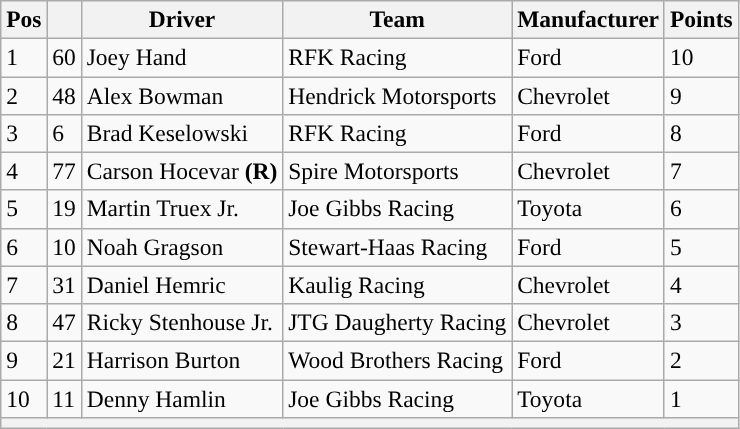<table class="wikitable" style="font-size:98%">
<tr>
<th>Pos</th>
<th></th>
<th>Driver</th>
<th>Team</th>
<th>Manufacturer</th>
<th>Points</th>
</tr>
<tr>
<td>1</td>
<td>60</td>
<td>Joey Hand</td>
<td>RFK Racing</td>
<td>Ford</td>
<td>10</td>
</tr>
<tr>
<td>2</td>
<td>48</td>
<td>Alex Bowman</td>
<td>Hendrick Motorsports</td>
<td>Chevrolet</td>
<td>9</td>
</tr>
<tr>
<td>3</td>
<td>6</td>
<td>Brad Keselowski</td>
<td>RFK Racing</td>
<td>Ford</td>
<td>8</td>
</tr>
<tr>
<td>4</td>
<td>77</td>
<td>Carson Hocevar <strong>(R)</strong></td>
<td>Spire Motorsports</td>
<td>Chevrolet</td>
<td>7</td>
</tr>
<tr>
<td>5</td>
<td>19</td>
<td>Martin Truex Jr.</td>
<td>Joe Gibbs Racing</td>
<td>Toyota</td>
<td>6</td>
</tr>
<tr>
<td>6</td>
<td>10</td>
<td>Noah Gragson</td>
<td>Stewart-Haas Racing</td>
<td>Ford</td>
<td>5</td>
</tr>
<tr>
<td>7</td>
<td>31</td>
<td>Daniel Hemric</td>
<td>Kaulig Racing</td>
<td>Chevrolet</td>
<td>4</td>
</tr>
<tr>
<td>8</td>
<td>47</td>
<td>Ricky Stenhouse Jr.</td>
<td>JTG Daugherty Racing</td>
<td>Chevrolet</td>
<td>3</td>
</tr>
<tr>
<td>9</td>
<td>21</td>
<td>Harrison Burton</td>
<td>Wood Brothers Racing</td>
<td>Ford</td>
<td>2</td>
</tr>
<tr>
<td>10</td>
<td>11</td>
<td>Denny Hamlin</td>
<td>Joe Gibbs Racing</td>
<td>Toyota</td>
<td>1</td>
</tr>
<tr>
<th colspan="6"></th>
</tr>
</table>
